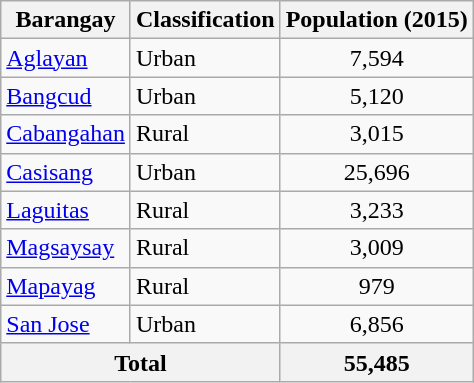<table class="wikitable sortable">
<tr>
<th>Barangay</th>
<th>Classification</th>
<th>Population (2015)</th>
</tr>
<tr>
<td><a href='#'>Aglayan</a></td>
<td>Urban</td>
<td align="center">7,594</td>
</tr>
<tr>
<td><a href='#'>Bangcud</a></td>
<td>Urban</td>
<td align="center">5,120</td>
</tr>
<tr>
<td><a href='#'>Cabangahan</a></td>
<td>Rural</td>
<td align="center">3,015</td>
</tr>
<tr>
<td><a href='#'>Casisang</a></td>
<td>Urban</td>
<td align="center">25,696</td>
</tr>
<tr>
<td><a href='#'>Laguitas</a></td>
<td>Rural</td>
<td align="center">3,233</td>
</tr>
<tr>
<td><a href='#'>Magsaysay</a></td>
<td>Rural</td>
<td align="center">3,009</td>
</tr>
<tr>
<td><a href='#'>Mapayag</a></td>
<td>Rural</td>
<td align="center">979</td>
</tr>
<tr>
<td><a href='#'>San Jose</a></td>
<td>Urban</td>
<td align="center">6,856</td>
</tr>
<tr>
<th colspan="2">Total</th>
<th>55,485</th>
</tr>
</table>
